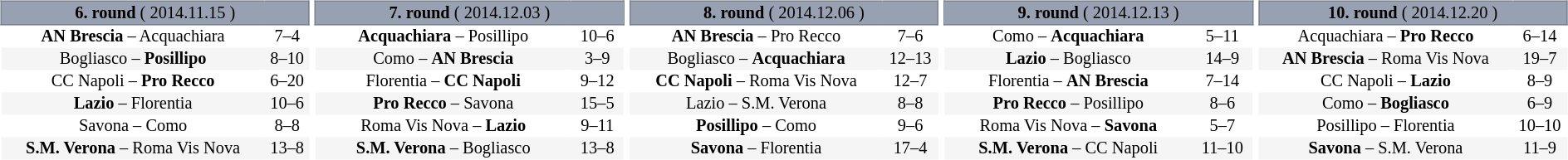<table table width=100%>
<tr>
<td width=20% valign="top"><br><table border=0 cellspacing=0 cellpadding=1em style="font-size: 85%; border-collapse: collapse;" width=100%>
<tr>
<td colspan=5 bgcolor=#98A1B2 style="border:1px solid #7A8392;text-align:center;"><span><strong>6. round</strong> ( 2014.11.15 )</span></td>
</tr>
<tr align=center bgcolor=#FFFFFF>
<td><strong>AN Brescia</strong> – Acquachiara</td>
<td>7–4</td>
</tr>
<tr align=center bgcolor=#f5f5f5>
<td>Bogliasco – <strong>Posillipo</strong></td>
<td>8–10</td>
</tr>
<tr align=center bgcolor=#FFFFFF>
<td>CC Napoli – <strong>Pro Recco</strong></td>
<td>6–20</td>
</tr>
<tr align=center bgcolor=#f5f5f5>
<td><strong>Lazio</strong> – Florentia</td>
<td>10–6</td>
</tr>
<tr align=center bgcolor=#FFFFFF>
<td>Savona – Como</td>
<td>8–8</td>
</tr>
<tr align=center bgcolor=#f5f5f5>
<td><strong>S.M. Verona</strong> – Roma Vis Nova</td>
<td>13–8</td>
</tr>
</table>
</td>
<td width=20% valign="top"><br><table border=0 cellspacing=0 cellpadding=1em style="font-size: 85%; border-collapse: collapse;" width=100%>
<tr>
<td colspan=5 bgcolor=#98A1B2 style="border:1px solid #7A8392;text-align:center;"><span><strong>7. round</strong> ( 2014.12.03 )</span></td>
</tr>
<tr align=center bgcolor=#FFFFFF>
<td><strong>Acquachiara</strong> – Posillipo</td>
<td>10–6</td>
</tr>
<tr align=center bgcolor=#f5f5f5>
<td>Como – <strong>AN Brescia</strong></td>
<td>3–9</td>
</tr>
<tr align=center bgcolor=#FFFFFF>
<td>Florentia – <strong>CC Napoli</strong></td>
<td>9–12</td>
</tr>
<tr align=center bgcolor=#f5f5f5>
<td><strong>Pro Recco</strong> – Savona</td>
<td>15–5</td>
</tr>
<tr align=center bgcolor=#FFFFFF>
<td>Roma Vis Nova – <strong>Lazio</strong></td>
<td>9–11</td>
</tr>
<tr align=center bgcolor=#f5f5f5>
<td><strong>S.M. Verona</strong> – Bogliasco</td>
<td>13–8</td>
</tr>
</table>
</td>
<td width=20% valign="top"><br><table border=0 cellspacing=0 cellpadding=1em style="font-size: 85%; border-collapse: collapse;" width=100%>
<tr>
<td colspan=5 bgcolor=#98A1B2 style="border:1px solid #7A8392;text-align:center;"><span><strong>8. round</strong> ( 2014.12.06 )</span></td>
</tr>
<tr align=center bgcolor=#FFFFFF>
<td><strong>AN Brescia</strong> – Pro Recco</td>
<td>7–6</td>
</tr>
<tr align=center bgcolor=#f5f5f5>
<td>Bogliasco – <strong>Acquachiara</strong></td>
<td>12–13</td>
</tr>
<tr align=center bgcolor=#FFFFFF>
<td><strong>CC Napoli</strong> – Roma Vis Nova</td>
<td>12–7</td>
</tr>
<tr align=center bgcolor=#f5f5f5>
<td>Lazio – S.M. Verona</td>
<td>8–8</td>
</tr>
<tr align=center bgcolor=#FFFFFF>
<td><strong>Posillipo</strong> – Como</td>
<td>9–6</td>
</tr>
<tr align=center bgcolor=#f5f5f5>
<td><strong>Savona</strong> – Florentia</td>
<td>17–4</td>
</tr>
</table>
</td>
<td width=20% valign="top"><br><table border=0 cellspacing=0 cellpadding=1em style="font-size: 85%; border-collapse: collapse;" width=100%>
<tr>
<td colspan=5 bgcolor=#98A1B2 style="border:1px solid #7A8392;text-align:center;"><span><strong>9. round</strong> ( 2014.12.13 )</span></td>
</tr>
<tr align=center bgcolor=#FFFFFF>
<td>Como – <strong>Acquachiara</strong></td>
<td>5–11</td>
</tr>
<tr align=center bgcolor=#f5f5f5>
<td><strong>Lazio</strong> – Bogliasco</td>
<td>14–9</td>
</tr>
<tr align=center bgcolor=#FFFFFF>
<td>Florentia – <strong>AN Brescia</strong></td>
<td>7–14</td>
</tr>
<tr align=center bgcolor=#f5f5f5>
<td><strong>Pro Recco</strong> – Posillipo</td>
<td>8–6</td>
</tr>
<tr align=center bgcolor=#FFFFFF>
<td>Roma Vis Nova – <strong>Savona</strong></td>
<td>5–7</td>
</tr>
<tr align=center bgcolor=#f5f5f5>
<td><strong>S.M. Verona</strong> – CC Napoli</td>
<td>11–10</td>
</tr>
</table>
</td>
<td width=20% valign="top"><br><table border=0 cellspacing=0 cellpadding=1em style="font-size: 85%; border-collapse: collapse;" width=100%>
<tr>
<td colspan=5 bgcolor=#98A1B2 style="border:1px solid #7A8392;text-align:center;"><span><strong>10. round</strong> ( 2014.12.20 )</span></td>
</tr>
<tr align=center bgcolor=#FFFFFF>
<td>Acquachiara – <strong>Pro Recco</strong></td>
<td>6–14</td>
</tr>
<tr align=center bgcolor=#f5f5f5>
<td><strong>AN Brescia</strong> – Roma Vis Nova</td>
<td>19–7</td>
</tr>
<tr align=center bgcolor=#FFFFFF>
<td>CC Napoli – <strong>Lazio</strong></td>
<td>8–9</td>
</tr>
<tr align=center bgcolor=#f5f5f5>
<td>Como – <strong>Bogliasco</strong></td>
<td>6–9</td>
</tr>
<tr align=center bgcolor=#FFFFFF>
<td>Posillipo – Florentia</td>
<td>10–10</td>
</tr>
<tr align=center bgcolor=#f5f5f5>
<td><strong>Savona</strong> – S.M. Verona</td>
<td>11–9</td>
</tr>
</table>
</td>
</tr>
</table>
